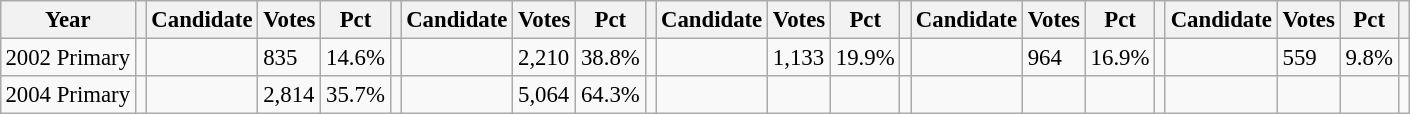<table class="wikitable" style="margin:0.5em ; font-size:95%">
<tr>
<th>Year</th>
<th></th>
<th>Candidate</th>
<th>Votes</th>
<th>Pct</th>
<th></th>
<th>Candidate</th>
<th>Votes</th>
<th>Pct</th>
<th></th>
<th>Candidate</th>
<th>Votes</th>
<th>Pct</th>
<th></th>
<th>Candidate</th>
<th>Votes</th>
<th>Pct</th>
<th></th>
<th>Candidate</th>
<th>Votes</th>
<th>Pct</th>
<th></th>
</tr>
<tr>
<td>2002 Primary</td>
<td></td>
<td></td>
<td>835</td>
<td>14.6%</td>
<td></td>
<td></td>
<td>2,210</td>
<td>38.8%</td>
<td></td>
<td></td>
<td>1,133</td>
<td>19.9%</td>
<td></td>
<td></td>
<td>964</td>
<td>16.9%</td>
<td></td>
<td></td>
<td>559</td>
<td>9.8%</td>
<td></td>
</tr>
<tr>
<td>2004 Primary</td>
<td></td>
<td></td>
<td>2,814</td>
<td>35.7%</td>
<td></td>
<td></td>
<td>5,064</td>
<td>64.3%</td>
<td></td>
<td></td>
<td></td>
<td></td>
<td></td>
<td></td>
<td></td>
<td></td>
<td></td>
<td></td>
<td></td>
<td></td>
<td></td>
</tr>
</table>
